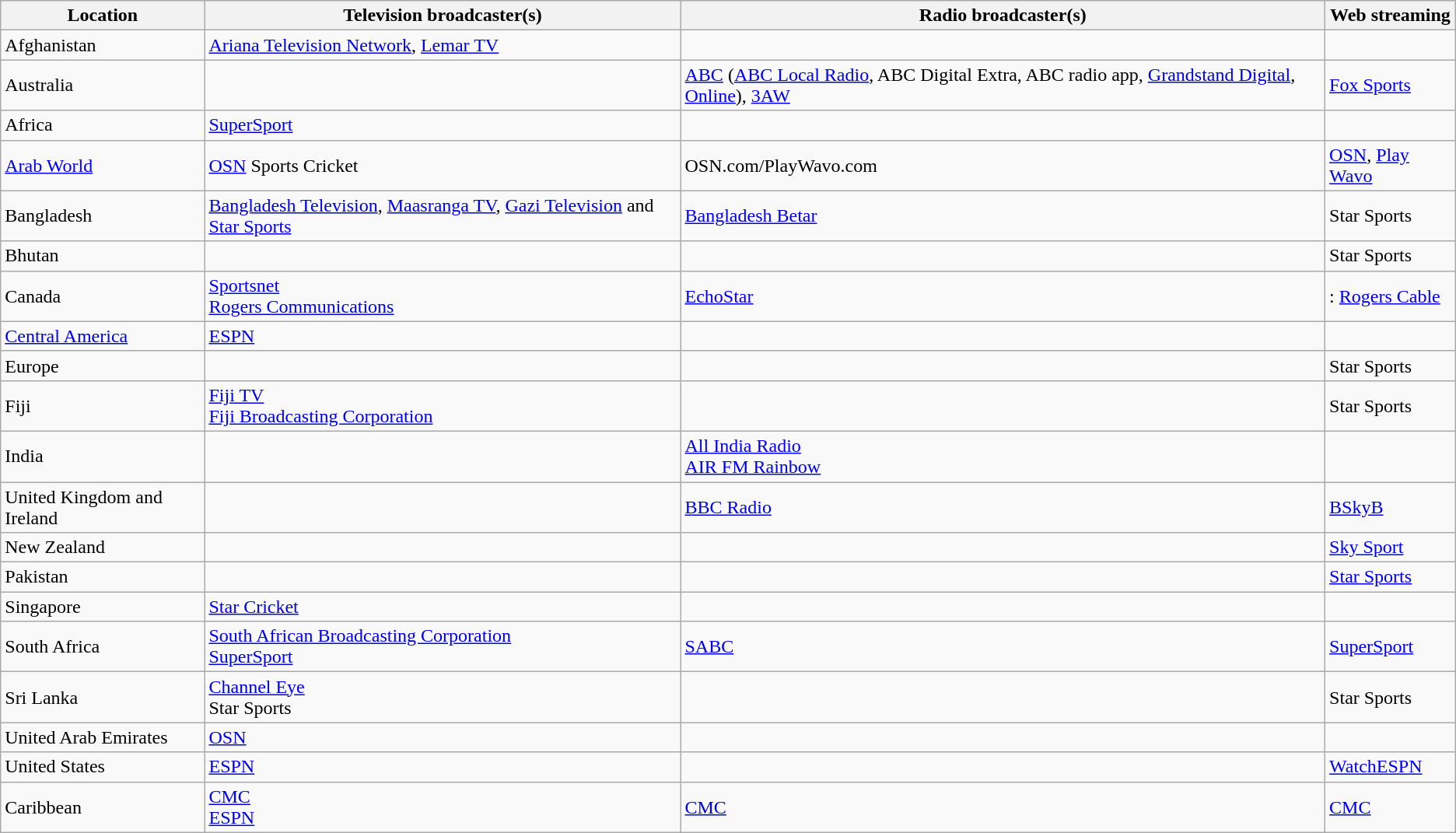<table class="wikitable">
<tr>
<th>Location</th>
<th>Television broadcaster(s)</th>
<th>Radio broadcaster(s)</th>
<th>Web streaming</th>
</tr>
<tr>
<td>Afghanistan</td>
<td> <a href='#'>Ariana Television Network</a>, <a href='#'>Lemar TV</a></td>
<td></td>
<td></td>
</tr>
<tr>
<td>Australia</td>
<td></td>
<td><a href='#'>ABC</a> (<a href='#'>ABC Local Radio</a>, ABC Digital Extra, ABC radio app, <a href='#'>Grandstand Digital</a>, <a href='#'>Online</a>), <a href='#'>3AW</a></td>
<td><a href='#'>Fox Sports</a> </td>
</tr>
<tr>
<td>Africa </td>
<td><a href='#'>SuperSport</a></td>
<td></td>
<td></td>
</tr>
<tr>
<td><a href='#'>Arab World</a></td>
<td> <a href='#'>OSN</a> Sports Cricket</td>
<td>OSN.com/PlayWavo.com</td>
<td><a href='#'>OSN</a>, <a href='#'>Play Wavo</a></td>
</tr>
<tr>
<td>Bangladesh</td>
<td> <a href='#'>Bangladesh Television</a>, <a href='#'>Maasranga TV</a>, <a href='#'>Gazi Television</a> and <a href='#'>Star Sports</a></td>
<td><a href='#'>Bangladesh Betar</a></td>
<td>Star Sports</td>
</tr>
<tr>
<td>Bhutan</td>
<td></td>
<td></td>
<td>Star Sports</td>
</tr>
<tr>
<td>Canada</td>
<td> <a href='#'>Sportsnet</a> <br> <a href='#'>Rogers Communications</a></td>
<td><a href='#'>EchoStar</a></td>
<td>: <a href='#'>Rogers Cable</a></td>
</tr>
<tr>
<td><a href='#'>Central America</a></td>
<td><a href='#'>ESPN</a></td>
<td></td>
<td></td>
</tr>
<tr>
<td>Europe<br></td>
<td></td>
<td></td>
<td>Star Sports</td>
</tr>
<tr>
<td>Fiji</td>
<td><a href='#'>Fiji TV</a> <br> <a href='#'>Fiji Broadcasting Corporation</a></td>
<td></td>
<td>Star Sports</td>
</tr>
<tr>
<td>India</td>
<td></td>
<td><a href='#'>All India Radio</a> <br><a href='#'>AIR FM Rainbow</a> </td>
<td></td>
</tr>
<tr>
<td>United Kingdom and Ireland</td>
<td></td>
<td><a href='#'>BBC Radio</a></td>
<td><a href='#'>BSkyB</a></td>
</tr>
<tr>
<td>New Zealand</td>
<td></td>
<td></td>
<td><a href='#'>Sky Sport</a></td>
</tr>
<tr>
<td>Pakistan</td>
<td></td>
<td></td>
<td><a href='#'>Star Sports</a></td>
</tr>
<tr>
<td>Singapore</td>
<td><a href='#'>Star Cricket</a></td>
<td></td>
<td></td>
</tr>
<tr>
<td>South Africa</td>
<td> <a href='#'>South African Broadcasting Corporation</a> <br> <a href='#'>SuperSport</a></td>
<td><a href='#'>SABC</a></td>
<td><a href='#'>SuperSport</a></td>
</tr>
<tr>
<td>Sri Lanka</td>
<td> <a href='#'>Channel Eye</a> <br>  Star Sports</td>
<td></td>
<td>Star Sports</td>
</tr>
<tr>
<td>United Arab Emirates</td>
<td><a href='#'>OSN</a></td>
<td></td>
<td></td>
</tr>
<tr>
<td>United States</td>
<td> <a href='#'>ESPN</a></td>
<td></td>
<td> <a href='#'>WatchESPN</a></td>
</tr>
<tr>
<td>Caribbean</td>
<td> <a href='#'>CMC</a> <br>  <a href='#'>ESPN</a></td>
<td><a href='#'>CMC</a></td>
<td><a href='#'>CMC</a></td>
</tr>
</table>
